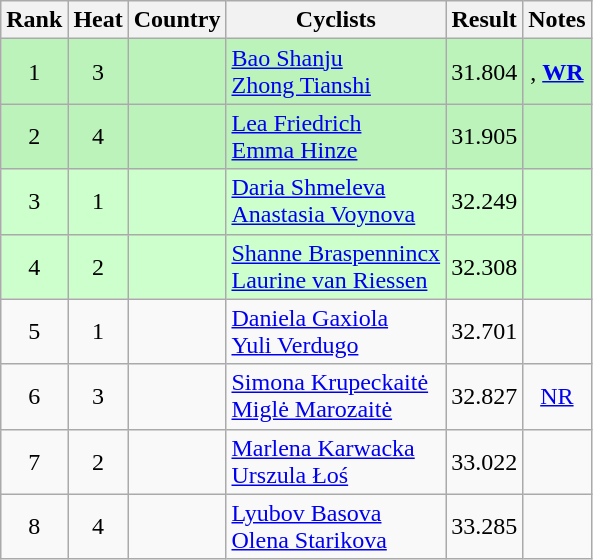<table class="wikitable sortable" style="text-align:center;">
<tr>
<th>Rank</th>
<th>Heat</th>
<th>Country</th>
<th class="unsortable">Cyclists</th>
<th>Result</th>
<th class="unsortable">Notes</th>
</tr>
<tr bgcolor=bbf3bb>
<td>1</td>
<td>3</td>
<td align=left></td>
<td align=left><a href='#'>Bao Shanju</a><br><a href='#'>Zhong Tianshi</a></td>
<td>31.804</td>
<td>, <strong><a href='#'>WR</a></strong></td>
</tr>
<tr bgcolor=bbf3bb>
<td>2</td>
<td>4</td>
<td align=left></td>
<td align=left><a href='#'>Lea Friedrich</a><br><a href='#'>Emma Hinze</a></td>
<td>31.905</td>
<td></td>
</tr>
<tr bgcolor=ccffcc>
<td>3</td>
<td>1</td>
<td align=left></td>
<td align=left><a href='#'>Daria Shmeleva</a><br><a href='#'>Anastasia Voynova</a></td>
<td>32.249</td>
<td></td>
</tr>
<tr bgcolor=ccffcc>
<td>4</td>
<td>2</td>
<td align=left></td>
<td align=left><a href='#'>Shanne Braspennincx</a><br><a href='#'>Laurine van Riessen</a></td>
<td>32.308</td>
<td></td>
</tr>
<tr>
<td>5</td>
<td>1</td>
<td align=left></td>
<td align=left><a href='#'>Daniela Gaxiola</a><br><a href='#'>Yuli Verdugo</a></td>
<td>32.701</td>
<td></td>
</tr>
<tr>
<td>6</td>
<td>3</td>
<td align=left></td>
<td align=left><a href='#'>Simona Krupeckaitė</a><br><a href='#'>Miglė Marozaitė</a></td>
<td>32.827</td>
<td><a href='#'>NR</a></td>
</tr>
<tr>
<td>7</td>
<td>2</td>
<td align=left></td>
<td align=left><a href='#'>Marlena Karwacka</a><br><a href='#'>Urszula Łoś</a></td>
<td>33.022</td>
<td></td>
</tr>
<tr>
<td>8</td>
<td>4</td>
<td align=left></td>
<td align=left><a href='#'>Lyubov Basova</a><br><a href='#'>Olena Starikova</a></td>
<td>33.285</td>
<td></td>
</tr>
</table>
